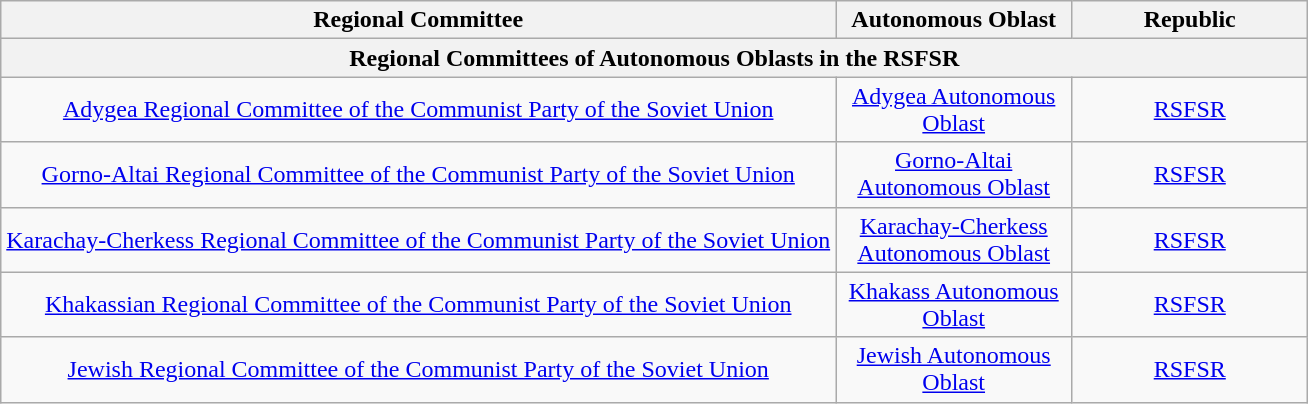<table class="wikitable" style="text-align:center">
<tr>
<th>Regional Committee</th>
<th width="150">Autonomous Oblast</th>
<th width="150">Republic</th>
</tr>
<tr>
<th colspan="3"><strong>Regional Committees of Autonomous Oblasts in the RSFSR</strong></th>
</tr>
<tr>
<td><a href='#'>Adygea Regional Committee of the Communist Party of the Soviet Union</a></td>
<td><a href='#'>Adygea Autonomous Oblast</a></td>
<td> <a href='#'>RSFSR</a></td>
</tr>
<tr>
<td><a href='#'>Gorno-Altai Regional Committee of the Communist Party of the Soviet Union</a></td>
<td><a href='#'>Gorno-Altai Autonomous Oblast</a></td>
<td> <a href='#'>RSFSR</a></td>
</tr>
<tr>
<td><a href='#'>Karachay-Cherkess Regional Committee of the Communist Party of the Soviet Union</a></td>
<td><a href='#'>Karachay-Cherkess Autonomous Oblast</a></td>
<td> <a href='#'>RSFSR</a></td>
</tr>
<tr>
<td><a href='#'>Khakassian Regional Committee of the Communist Party of the Soviet Union</a></td>
<td><a href='#'>Khakass Autonomous Oblast</a></td>
<td> <a href='#'>RSFSR</a></td>
</tr>
<tr>
<td><a href='#'>Jewish Regional Committee of the Communist Party of the Soviet Union</a></td>
<td><a href='#'>Jewish Autonomous Oblast</a></td>
<td> <a href='#'>RSFSR</a></td>
</tr>
</table>
